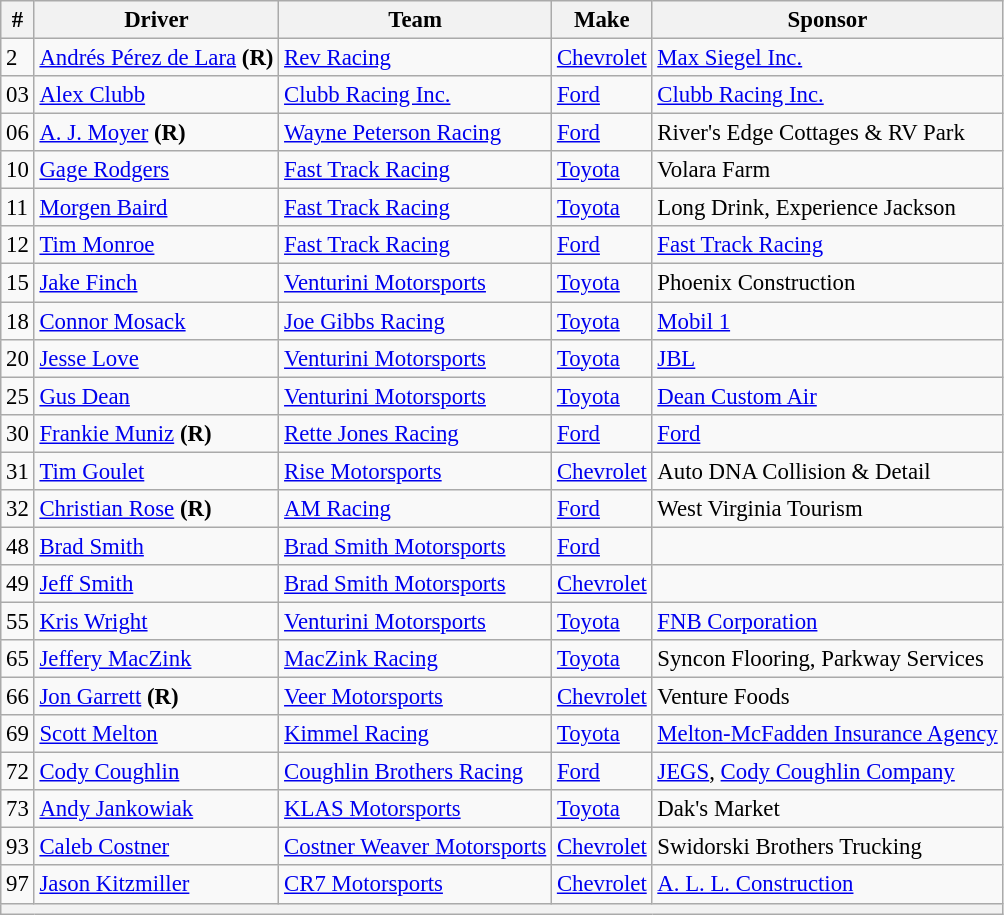<table class="wikitable" style="font-size: 95%;">
<tr>
<th>#</th>
<th>Driver</th>
<th>Team</th>
<th>Make</th>
<th>Sponsor</th>
</tr>
<tr>
<td>2</td>
<td><a href='#'>Andrés Pérez de Lara</a> <strong>(R)</strong></td>
<td><a href='#'>Rev Racing</a></td>
<td><a href='#'>Chevrolet</a></td>
<td><a href='#'>Max Siegel Inc.</a></td>
</tr>
<tr>
<td>03</td>
<td><a href='#'>Alex Clubb</a></td>
<td><a href='#'>Clubb Racing Inc.</a></td>
<td><a href='#'>Ford</a></td>
<td><a href='#'>Clubb Racing Inc.</a></td>
</tr>
<tr>
<td>06</td>
<td><a href='#'>A. J. Moyer</a> <strong>(R)</strong></td>
<td><a href='#'>Wayne Peterson Racing</a></td>
<td><a href='#'>Ford</a></td>
<td>River's Edge Cottages & RV Park</td>
</tr>
<tr>
<td>10</td>
<td><a href='#'>Gage Rodgers</a></td>
<td><a href='#'>Fast Track Racing</a></td>
<td><a href='#'>Toyota</a></td>
<td>Volara Farm</td>
</tr>
<tr>
<td>11</td>
<td><a href='#'>Morgen Baird</a></td>
<td><a href='#'>Fast Track Racing</a></td>
<td><a href='#'>Toyota</a></td>
<td>Long Drink, Experience Jackson</td>
</tr>
<tr>
<td>12</td>
<td><a href='#'>Tim Monroe</a></td>
<td><a href='#'>Fast Track Racing</a></td>
<td><a href='#'>Ford</a></td>
<td><a href='#'>Fast Track Racing</a></td>
</tr>
<tr>
<td>15</td>
<td><a href='#'>Jake Finch</a></td>
<td><a href='#'>Venturini Motorsports</a></td>
<td><a href='#'>Toyota</a></td>
<td>Phoenix Construction</td>
</tr>
<tr>
<td>18</td>
<td><a href='#'>Connor Mosack</a></td>
<td><a href='#'>Joe Gibbs Racing</a></td>
<td><a href='#'>Toyota</a></td>
<td><a href='#'>Mobil 1</a></td>
</tr>
<tr>
<td>20</td>
<td><a href='#'>Jesse Love</a></td>
<td><a href='#'>Venturini Motorsports</a></td>
<td><a href='#'>Toyota</a></td>
<td><a href='#'>JBL</a></td>
</tr>
<tr>
<td>25</td>
<td><a href='#'>Gus Dean</a></td>
<td><a href='#'>Venturini Motorsports</a></td>
<td><a href='#'>Toyota</a></td>
<td><a href='#'>Dean Custom Air</a></td>
</tr>
<tr>
<td>30</td>
<td><a href='#'>Frankie Muniz</a> <strong>(R)</strong></td>
<td><a href='#'>Rette Jones Racing</a></td>
<td><a href='#'>Ford</a></td>
<td><a href='#'>Ford</a></td>
</tr>
<tr>
<td>31</td>
<td><a href='#'>Tim Goulet</a></td>
<td><a href='#'>Rise Motorsports</a></td>
<td><a href='#'>Chevrolet</a></td>
<td>Auto DNA Collision & Detail</td>
</tr>
<tr>
<td>32</td>
<td><a href='#'>Christian Rose</a> <strong>(R)</strong></td>
<td><a href='#'>AM Racing</a></td>
<td><a href='#'>Ford</a></td>
<td>West Virginia Tourism</td>
</tr>
<tr>
<td>48</td>
<td><a href='#'>Brad Smith</a></td>
<td><a href='#'>Brad Smith Motorsports</a></td>
<td><a href='#'>Ford</a></td>
<td></td>
</tr>
<tr>
<td>49</td>
<td><a href='#'>Jeff Smith</a></td>
<td><a href='#'>Brad Smith Motorsports</a></td>
<td><a href='#'>Chevrolet</a></td>
<td></td>
</tr>
<tr>
<td>55</td>
<td><a href='#'>Kris Wright</a></td>
<td><a href='#'>Venturini Motorsports</a></td>
<td><a href='#'>Toyota</a></td>
<td><a href='#'>FNB Corporation</a></td>
</tr>
<tr>
<td>65</td>
<td nowrap=""><a href='#'>Jeffery MacZink</a></td>
<td><a href='#'>MacZink Racing</a></td>
<td><a href='#'>Toyota</a></td>
<td>Syncon Flooring, Parkway Services</td>
</tr>
<tr>
<td>66</td>
<td><a href='#'>Jon Garrett</a> <strong>(R)</strong></td>
<td><a href='#'>Veer Motorsports</a></td>
<td><a href='#'>Chevrolet</a></td>
<td>Venture Foods</td>
</tr>
<tr>
<td>69</td>
<td nowrap=""><a href='#'>Scott Melton</a></td>
<td><a href='#'>Kimmel Racing</a></td>
<td><a href='#'>Toyota</a></td>
<td><a href='#'>Melton-McFadden Insurance Agency</a></td>
</tr>
<tr>
<td>72</td>
<td><a href='#'>Cody Coughlin</a></td>
<td><a href='#'>Coughlin Brothers Racing</a></td>
<td><a href='#'>Ford</a></td>
<td><a href='#'>JEGS</a>, <a href='#'>Cody Coughlin Company</a></td>
</tr>
<tr>
<td>73</td>
<td><a href='#'>Andy Jankowiak</a></td>
<td><a href='#'>KLAS Motorsports</a></td>
<td><a href='#'>Toyota</a></td>
<td>Dak's Market</td>
</tr>
<tr>
<td>93</td>
<td><a href='#'>Caleb Costner</a></td>
<td><a href='#'>Costner Weaver Motorsports</a></td>
<td><a href='#'>Chevrolet</a></td>
<td>Swidorski Brothers Trucking</td>
</tr>
<tr>
<td>97</td>
<td><a href='#'>Jason Kitzmiller</a></td>
<td><a href='#'>CR7 Motorsports</a></td>
<td><a href='#'>Chevrolet</a></td>
<td><a href='#'>A. L. L. Construction</a></td>
</tr>
<tr>
<th colspan="5"></th>
</tr>
</table>
